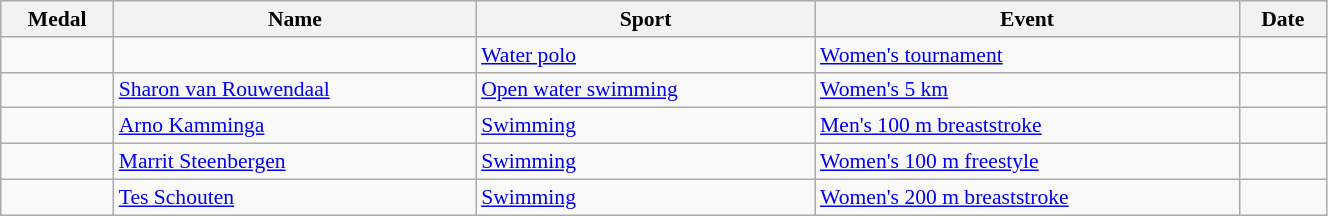<table class="wikitable sortable" style="font-size:90%; width:70%;">
<tr>
<th>Medal</th>
<th>Name</th>
<th>Sport</th>
<th>Event</th>
<th>Date</th>
</tr>
<tr>
<td></td>
<td><br></td>
<td><a href='#'>Water polo</a></td>
<td><a href='#'>Women's tournament</a></td>
<td></td>
</tr>
<tr>
<td></td>
<td><a href='#'>Sharon van Rouwendaal</a></td>
<td><a href='#'>Open water swimming</a></td>
<td><a href='#'>Women's 5 km</a></td>
<td></td>
</tr>
<tr>
<td></td>
<td><a href='#'>Arno Kamminga</a></td>
<td><a href='#'>Swimming</a></td>
<td><a href='#'>Men's 100 m breaststroke</a></td>
<td></td>
</tr>
<tr>
<td></td>
<td><a href='#'>Marrit Steenbergen</a></td>
<td><a href='#'>Swimming</a></td>
<td><a href='#'>Women's 100 m freestyle</a></td>
<td></td>
</tr>
<tr>
<td></td>
<td><a href='#'>Tes Schouten</a></td>
<td><a href='#'>Swimming</a></td>
<td><a href='#'>Women's 200 m breaststroke</a></td>
<td></td>
</tr>
</table>
